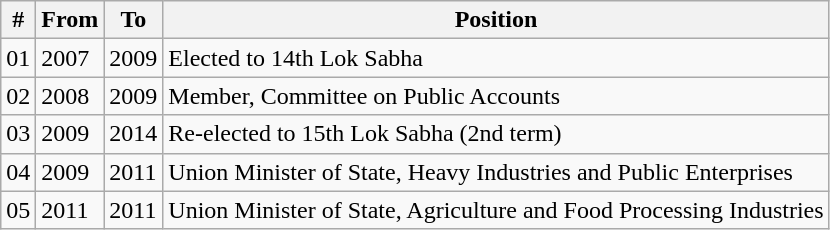<table class="wikitable sortable">
<tr>
<th>#</th>
<th>From</th>
<th>To</th>
<th>Position</th>
</tr>
<tr>
<td>01</td>
<td>2007</td>
<td>2009</td>
<td>Elected to 14th Lok Sabha</td>
</tr>
<tr>
<td>02</td>
<td>2008</td>
<td>2009</td>
<td>Member, Committee on Public Accounts</td>
</tr>
<tr>
<td>03</td>
<td>2009</td>
<td>2014</td>
<td>Re-elected to 15th Lok Sabha (2nd term)</td>
</tr>
<tr>
<td>04</td>
<td>2009</td>
<td>2011</td>
<td>Union Minister of State, Heavy Industries and Public Enterprises</td>
</tr>
<tr>
<td>05</td>
<td>2011</td>
<td>2011</td>
<td>Union Minister of State, Agriculture and Food Processing Industries</td>
</tr>
</table>
